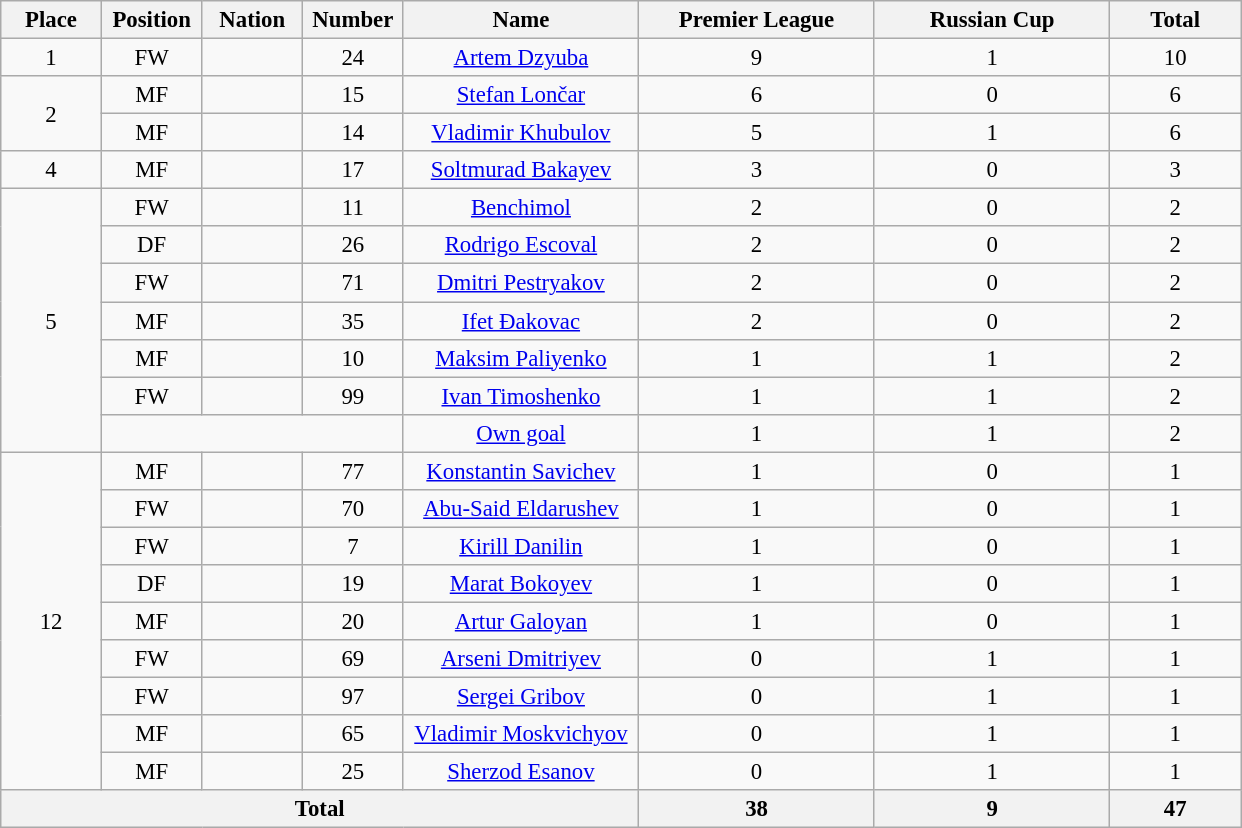<table class="wikitable" style="font-size: 95%; text-align: center;">
<tr>
<th width=60>Place</th>
<th width=60>Position</th>
<th width=60>Nation</th>
<th width=60>Number</th>
<th width=150>Name</th>
<th width=150>Premier League</th>
<th width=150>Russian Cup</th>
<th width=80>Total</th>
</tr>
<tr>
<td>1</td>
<td>FW</td>
<td></td>
<td>24</td>
<td><a href='#'>Artem Dzyuba</a></td>
<td>9</td>
<td>1</td>
<td>10</td>
</tr>
<tr>
<td rowspan="2">2</td>
<td>MF</td>
<td></td>
<td>15</td>
<td><a href='#'>Stefan Lončar</a></td>
<td>6</td>
<td>0</td>
<td>6</td>
</tr>
<tr>
<td>MF</td>
<td></td>
<td>14</td>
<td><a href='#'>Vladimir Khubulov</a></td>
<td>5</td>
<td>1</td>
<td>6</td>
</tr>
<tr>
<td>4</td>
<td>MF</td>
<td></td>
<td>17</td>
<td><a href='#'>Soltmurad Bakayev</a></td>
<td>3</td>
<td>0</td>
<td>3</td>
</tr>
<tr>
<td rowspan="7">5</td>
<td>FW</td>
<td></td>
<td>11</td>
<td><a href='#'>Benchimol</a></td>
<td>2</td>
<td>0</td>
<td>2</td>
</tr>
<tr>
<td>DF</td>
<td></td>
<td>26</td>
<td><a href='#'>Rodrigo Escoval</a></td>
<td>2</td>
<td>0</td>
<td>2</td>
</tr>
<tr>
<td>FW</td>
<td></td>
<td>71</td>
<td><a href='#'>Dmitri Pestryakov</a></td>
<td>2</td>
<td>0</td>
<td>2</td>
</tr>
<tr>
<td>MF</td>
<td></td>
<td>35</td>
<td><a href='#'>Ifet Đakovac</a></td>
<td>2</td>
<td>0</td>
<td>2</td>
</tr>
<tr>
<td>MF</td>
<td></td>
<td>10</td>
<td><a href='#'>Maksim Paliyenko</a></td>
<td>1</td>
<td>1</td>
<td>2</td>
</tr>
<tr>
<td>FW</td>
<td></td>
<td>99</td>
<td><a href='#'>Ivan Timoshenko</a></td>
<td>1</td>
<td>1</td>
<td>2</td>
</tr>
<tr>
<td colspan="3"></td>
<td><a href='#'>Own goal</a></td>
<td>1</td>
<td>1</td>
<td>2</td>
</tr>
<tr>
<td rowspan="9">12</td>
<td>MF</td>
<td></td>
<td>77</td>
<td><a href='#'>Konstantin Savichev</a></td>
<td>1</td>
<td>0</td>
<td>1</td>
</tr>
<tr>
<td>FW</td>
<td></td>
<td>70</td>
<td><a href='#'>Abu-Said Eldarushev</a></td>
<td>1</td>
<td>0</td>
<td>1</td>
</tr>
<tr>
<td>FW</td>
<td></td>
<td>7</td>
<td><a href='#'>Kirill Danilin</a></td>
<td>1</td>
<td>0</td>
<td>1</td>
</tr>
<tr>
<td>DF</td>
<td></td>
<td>19</td>
<td><a href='#'>Marat Bokoyev</a></td>
<td>1</td>
<td>0</td>
<td>1</td>
</tr>
<tr>
<td>MF</td>
<td></td>
<td>20</td>
<td><a href='#'>Artur Galoyan</a></td>
<td>1</td>
<td>0</td>
<td>1</td>
</tr>
<tr>
<td>FW</td>
<td></td>
<td>69</td>
<td><a href='#'>Arseni Dmitriyev</a></td>
<td>0</td>
<td>1</td>
<td>1</td>
</tr>
<tr>
<td>FW</td>
<td></td>
<td>97</td>
<td><a href='#'>Sergei Gribov</a></td>
<td>0</td>
<td>1</td>
<td>1</td>
</tr>
<tr>
<td>MF</td>
<td></td>
<td>65</td>
<td><a href='#'>Vladimir Moskvichyov</a></td>
<td>0</td>
<td>1</td>
<td>1</td>
</tr>
<tr>
<td>MF</td>
<td></td>
<td>25</td>
<td><a href='#'>Sherzod Esanov</a></td>
<td>0</td>
<td>1</td>
<td>1</td>
</tr>
<tr>
<th colspan=5>Total</th>
<th>38</th>
<th>9</th>
<th>47</th>
</tr>
</table>
